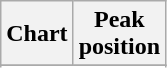<table class="wikitable plainrowheaders sortable" style="text-align:center;" border="1">
<tr>
<th scope="col">Chart</th>
<th scope="col">Peak<br>position</th>
</tr>
<tr>
</tr>
<tr>
</tr>
</table>
